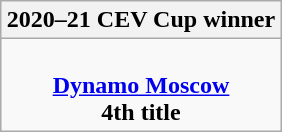<table class="wikitable" style="text-align:center; margin:auto">
<tr>
<th>2020–21 CEV Cup winner</th>
</tr>
<tr>
<td><br><strong> <a href='#'>Dynamo Moscow</a></strong><br> <strong>4th title</strong></td>
</tr>
</table>
